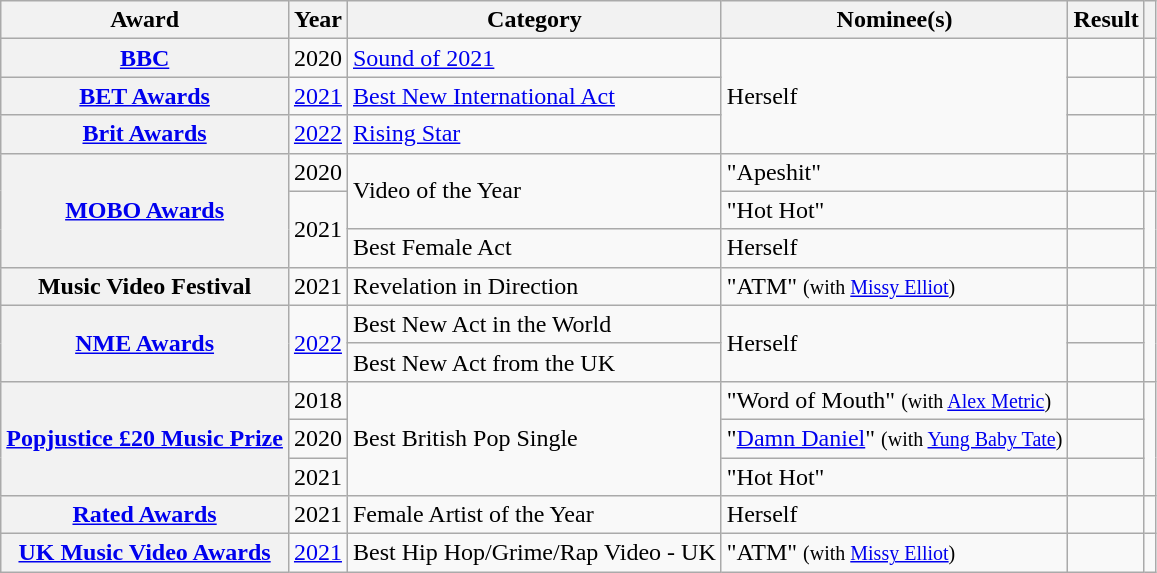<table class="wikitable sortable plainrowheaders">
<tr>
<th scope="col">Award</th>
<th scope="col">Year</th>
<th scope="col">Category</th>
<th scope="col">Nominee(s)</th>
<th scope="col">Result</th>
<th scope="col" class="unsortable"></th>
</tr>
<tr>
<th scope="row"><a href='#'>BBC</a></th>
<td rowspan="1">2020</td>
<td><a href='#'>Sound of 2021</a></td>
<td rowspan="3">Herself</td>
<td></td>
<td rowspan="1" style="text-align:center;"></td>
</tr>
<tr>
<th scope="row"><a href='#'>BET Awards</a></th>
<td><a href='#'>2021</a></td>
<td><a href='#'>Best New International Act</a></td>
<td></td>
<td rowspan="1" style="text-align:center;"></td>
</tr>
<tr>
<th scope="row"><a href='#'>Brit Awards</a></th>
<td><a href='#'>2022</a></td>
<td><a href='#'>Rising Star</a></td>
<td></td>
<td rowspan="1" style="text-align:center;"></td>
</tr>
<tr>
<th rowspan="3" scope="row"><a href='#'>MOBO Awards</a></th>
<td rowspan="1">2020</td>
<td rowspan=2>Video of the Year</td>
<td rowspan="1">"Apeshit"</td>
<td></td>
<td rowspan="1" style="text-align:center;"></td>
</tr>
<tr>
<td rowspan="2">2021</td>
<td>"Hot Hot"</td>
<td></td>
<td rowspan="2" style="text-align:center;"></td>
</tr>
<tr>
<td>Best Female Act</td>
<td rowspan=1>Herself</td>
<td></td>
</tr>
<tr>
<th scope=row>Music Video Festival</th>
<td>2021</td>
<td>Revelation in Direction</td>
<td>"ATM" <small>(with <a href='#'>Missy Elliot</a>)</small></td>
<td></td>
<td></td>
</tr>
<tr>
<th rowspan="2" scope="row"><a href='#'>NME Awards</a></th>
<td rowspan="2"><a href='#'>2022</a></td>
<td>Best New Act in the World</td>
<td rowspan=2>Herself</td>
<td></td>
<td rowspan="2" style="text-align:center;"></td>
</tr>
<tr>
<td>Best New Act from the UK</td>
<td></td>
</tr>
<tr>
<th scope="row" rowspan=3><a href='#'>Popjustice £20 Music Prize</a></th>
<td>2018</td>
<td rowspan=3>Best British Pop Single</td>
<td>"Word of Mouth" <small>(with <a href='#'>Alex Metric</a>)</small></td>
<td></td>
<td rowspan=3></td>
</tr>
<tr>
<td>2020</td>
<td>"<a href='#'>Damn Daniel</a>" <small>(with <a href='#'>Yung Baby Tate</a>)</small></td>
<td></td>
</tr>
<tr>
<td>2021</td>
<td>"Hot Hot"</td>
<td></td>
</tr>
<tr>
<th scope="row"><a href='#'>Rated Awards</a></th>
<td>2021</td>
<td>Female Artist of the Year</td>
<td>Herself</td>
<td></td>
<td rowspan="1" style="text-align:center;"></td>
</tr>
<tr>
<th scope="row"><a href='#'>UK Music Video Awards</a></th>
<td><a href='#'>2021</a></td>
<td>Best Hip Hop/Grime/Rap Video - UK</td>
<td>"ATM" <small>(with <a href='#'>Missy Elliot</a>)</small></td>
<td></td>
<td style="text-align:center;"></td>
</tr>
</table>
